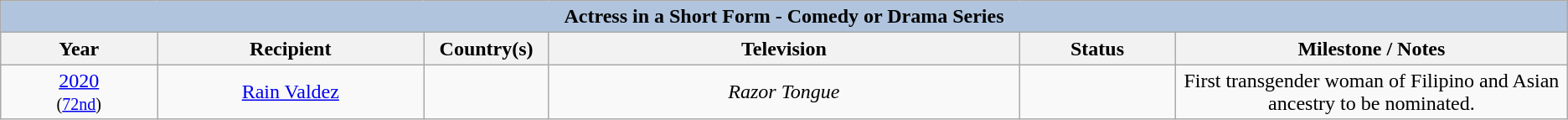<table class="wikitable" style="text-align: center">
<tr>
<th colspan="6" style="background:#B0C4DE;">Actress in a Short Form - Comedy or Drama Series</th>
</tr>
<tr>
<th width="10%">Year</th>
<th width="17%">Recipient</th>
<th width="8%">Country(s)</th>
<th width="30%">Television</th>
<th width="10%">Status</th>
<th width="25%">Milestone / Notes</th>
</tr>
<tr>
<td><a href='#'>2020</a><br><small>(<a href='#'>72nd</a>)</small></td>
<td><a href='#'>Rain Valdez</a></td>
<td style="text-align: center"></td>
<td><em>Razor Tongue</em></td>
<td></td>
<td>First transgender woman of Filipino and Asian ancestry to be nominated.</td>
</tr>
</table>
